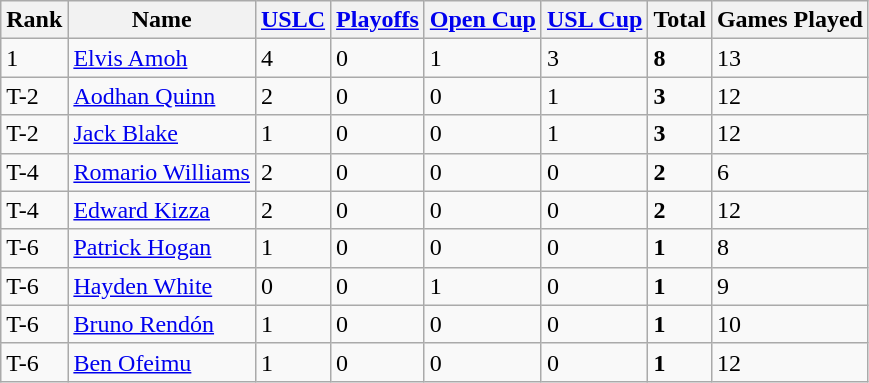<table class="wikitable sortable">
<tr>
<th>Rank</th>
<th>Name</th>
<th><a href='#'>USLC</a></th>
<th><a href='#'>Playoffs</a></th>
<th><a href='#'>Open Cup</a></th>
<th><a href='#'>USL Cup</a></th>
<th><strong>Total</strong></th>
<th><strong>Games Played</strong></th>
</tr>
<tr>
<td>1</td>
<td> <a href='#'>Elvis Amoh</a></td>
<td>4</td>
<td>0</td>
<td>1</td>
<td>3</td>
<td><strong>8</strong></td>
<td>13</td>
</tr>
<tr>
<td>T-2</td>
<td> <a href='#'>Aodhan Quinn</a></td>
<td>2</td>
<td>0</td>
<td>0</td>
<td>1</td>
<td><strong>3</strong></td>
<td>12</td>
</tr>
<tr>
<td>T-2</td>
<td> <a href='#'>Jack Blake</a></td>
<td>1</td>
<td>0</td>
<td>0</td>
<td>1</td>
<td><strong>3</strong></td>
<td>12</td>
</tr>
<tr>
<td>T-4</td>
<td> <a href='#'>Romario Williams</a></td>
<td>2</td>
<td>0</td>
<td>0</td>
<td>0</td>
<td><strong>2</strong></td>
<td>6</td>
</tr>
<tr>
<td>T-4</td>
<td> <a href='#'>Edward Kizza</a></td>
<td>2</td>
<td>0</td>
<td>0</td>
<td>0</td>
<td><strong>2</strong></td>
<td>12</td>
</tr>
<tr>
<td>T-6</td>
<td> <a href='#'>Patrick Hogan</a></td>
<td>1</td>
<td>0</td>
<td>0</td>
<td>0</td>
<td><strong>1</strong></td>
<td>8</td>
</tr>
<tr>
<td>T-6</td>
<td> <a href='#'>Hayden White</a></td>
<td>0</td>
<td>0</td>
<td>1</td>
<td>0</td>
<td><strong>1</strong></td>
<td>9</td>
</tr>
<tr>
<td>T-6</td>
<td> <a href='#'>Bruno Rendón</a></td>
<td>1</td>
<td>0</td>
<td>0</td>
<td>0</td>
<td><strong>1</strong></td>
<td>10</td>
</tr>
<tr>
<td>T-6</td>
<td> <a href='#'>Ben Ofeimu</a></td>
<td>1</td>
<td>0</td>
<td>0</td>
<td>0</td>
<td><strong>1</strong></td>
<td>12</td>
</tr>
</table>
